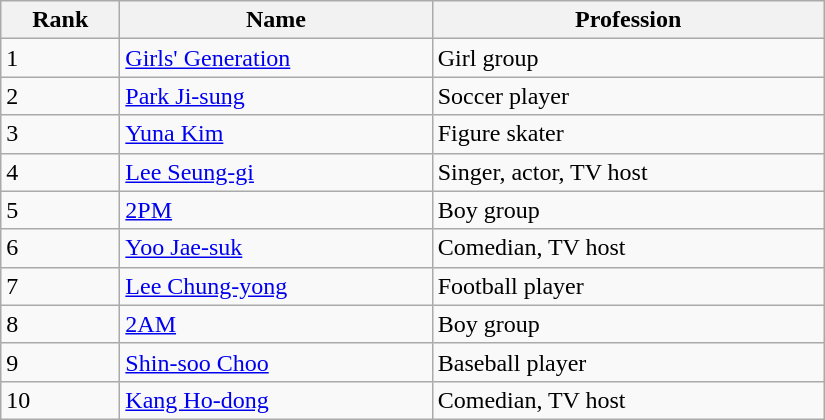<table class="wikitable" style="width:550px">
<tr>
<th>Rank</th>
<th>Name</th>
<th>Profession</th>
</tr>
<tr>
<td>1</td>
<td><a href='#'>Girls' Generation</a></td>
<td>Girl group</td>
</tr>
<tr>
<td>2</td>
<td><a href='#'>Park Ji-sung</a></td>
<td>Soccer player</td>
</tr>
<tr>
<td>3</td>
<td><a href='#'>Yuna Kim</a></td>
<td>Figure skater</td>
</tr>
<tr>
<td>4</td>
<td><a href='#'>Lee Seung-gi</a></td>
<td>Singer, actor, TV host</td>
</tr>
<tr>
<td>5</td>
<td><a href='#'>2PM</a></td>
<td>Boy group</td>
</tr>
<tr>
<td>6</td>
<td><a href='#'>Yoo Jae-suk</a></td>
<td>Comedian, TV host</td>
</tr>
<tr>
<td>7</td>
<td><a href='#'>Lee Chung-yong</a></td>
<td>Football player</td>
</tr>
<tr>
<td>8</td>
<td><a href='#'>2AM</a></td>
<td>Boy group</td>
</tr>
<tr>
<td>9</td>
<td><a href='#'>Shin-soo Choo</a></td>
<td>Baseball player</td>
</tr>
<tr>
<td>10</td>
<td><a href='#'>Kang Ho-dong</a></td>
<td>Comedian, TV host</td>
</tr>
</table>
